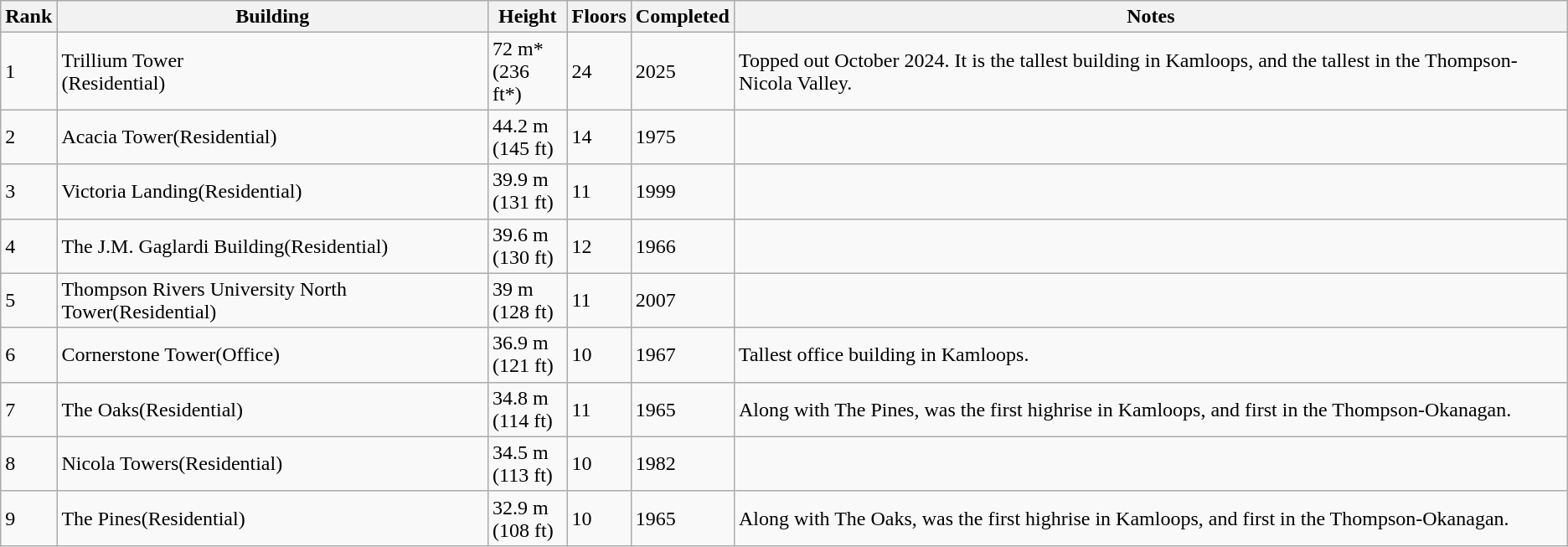<table class="wikitable sortable">
<tr>
<th>Rank</th>
<th>Building</th>
<th>Height</th>
<th>Floors</th>
<th>Completed</th>
<th>Notes</th>
</tr>
<tr>
<td>1</td>
<td>Trillium Tower<br>(Residential)</td>
<td>72 m*<br>(236 ft*)</td>
<td>24</td>
<td>2025</td>
<td>Topped out October 2024. It is the tallest building in Kamloops, and the tallest in the Thompson-Nicola Valley.</td>
</tr>
<tr>
<td>2</td>
<td>Acacia Tower(Residential)</td>
<td>44.2 m<br>(145 ft)</td>
<td>14</td>
<td>1975</td>
<td></td>
</tr>
<tr>
<td>3</td>
<td>Victoria Landing(Residential)</td>
<td>39.9 m<br>(131 ft)</td>
<td>11</td>
<td>1999</td>
<td></td>
</tr>
<tr>
<td>4</td>
<td>The J.M. Gaglardi Building(Residential)</td>
<td>39.6 m<br>(130 ft)</td>
<td>12</td>
<td>1966</td>
<td></td>
</tr>
<tr>
<td>5</td>
<td>Thompson Rivers University North Tower(Residential)</td>
<td>39 m<br>(128 ft)</td>
<td>11</td>
<td>2007</td>
<td></td>
</tr>
<tr>
<td>6</td>
<td>Cornerstone Tower(Office)</td>
<td>36.9 m<br>(121 ft)</td>
<td>10</td>
<td>1967</td>
<td>Tallest office building in Kamloops.</td>
</tr>
<tr>
<td>7</td>
<td>The Oaks(Residential)</td>
<td>34.8 m<br>(114 ft)</td>
<td>11</td>
<td>1965</td>
<td>Along with The Pines, was the first highrise in Kamloops, and first in the Thompson-Okanagan.</td>
</tr>
<tr>
<td>8</td>
<td>Nicola Towers(Residential)</td>
<td>34.5 m<br>(113 ft)</td>
<td>10</td>
<td>1982</td>
<td></td>
</tr>
<tr>
<td>9</td>
<td>The Pines(Residential)</td>
<td>32.9 m<br>(108 ft)</td>
<td>10</td>
<td>1965</td>
<td>Along with The Oaks, was the first highrise in Kamloops, and first in the Thompson-Okanagan.</td>
</tr>
</table>
